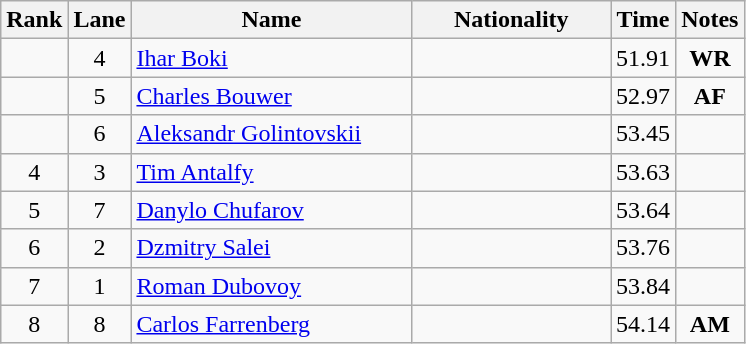<table class="wikitable sortable" style="text-align:center">
<tr>
<th>Rank</th>
<th>Lane</th>
<th style="width:180px">Name</th>
<th style="width:125px">Nationality</th>
<th>Time</th>
<th>Notes</th>
</tr>
<tr>
<td></td>
<td>4</td>
<td style="text-align:left;"><a href='#'>Ihar Boki</a></td>
<td style="text-align:left;"></td>
<td>51.91</td>
<td><strong>WR</strong></td>
</tr>
<tr>
<td></td>
<td>5</td>
<td style="text-align:left;"><a href='#'>Charles Bouwer</a></td>
<td style="text-align:left;"></td>
<td>52.97</td>
<td><strong>AF</strong></td>
</tr>
<tr>
<td></td>
<td>6</td>
<td style="text-align:left;"><a href='#'>Aleksandr Golintovskii</a></td>
<td style="text-align:left;"></td>
<td>53.45</td>
<td></td>
</tr>
<tr>
<td>4</td>
<td>3</td>
<td style="text-align:left;"><a href='#'>Tim Antalfy</a></td>
<td style="text-align:left;"></td>
<td>53.63</td>
<td></td>
</tr>
<tr>
<td>5</td>
<td>7</td>
<td style="text-align:left;"><a href='#'>Danylo Chufarov</a></td>
<td style="text-align:left;"></td>
<td>53.64</td>
<td></td>
</tr>
<tr>
<td>6</td>
<td>2</td>
<td style="text-align:left;"><a href='#'>Dzmitry Salei</a></td>
<td style="text-align:left;"></td>
<td>53.76</td>
<td></td>
</tr>
<tr>
<td>7</td>
<td>1</td>
<td style="text-align:left;"><a href='#'>Roman Dubovoy</a></td>
<td style="text-align:left;"></td>
<td>53.84</td>
<td></td>
</tr>
<tr>
<td>8</td>
<td>8</td>
<td style="text-align:left;"><a href='#'>Carlos Farrenberg</a></td>
<td style="text-align:left;"></td>
<td>54.14</td>
<td><strong>AM</strong></td>
</tr>
</table>
